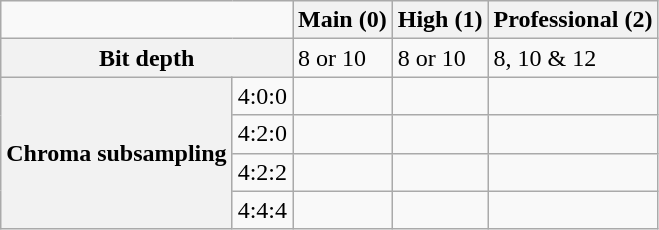<table class="wikitable">
<tr>
<th colspan="2" style="background: none;"></th>
<th>Main (0)</th>
<th>High (1)</th>
<th>Professional (2)</th>
</tr>
<tr>
<th colspan="2">Bit depth</th>
<td>8 or 10</td>
<td>8 or 10</td>
<td>8, 10 & 12</td>
</tr>
<tr>
<th rowspan="4">Chroma subsampling</th>
<td>4:0:0</td>
<td></td>
<td></td>
<td></td>
</tr>
<tr>
<td>4:2:0</td>
<td></td>
<td></td>
<td></td>
</tr>
<tr>
<td>4:2:2</td>
<td></td>
<td></td>
<td></td>
</tr>
<tr>
<td>4:4:4</td>
<td></td>
<td></td>
<td></td>
</tr>
</table>
